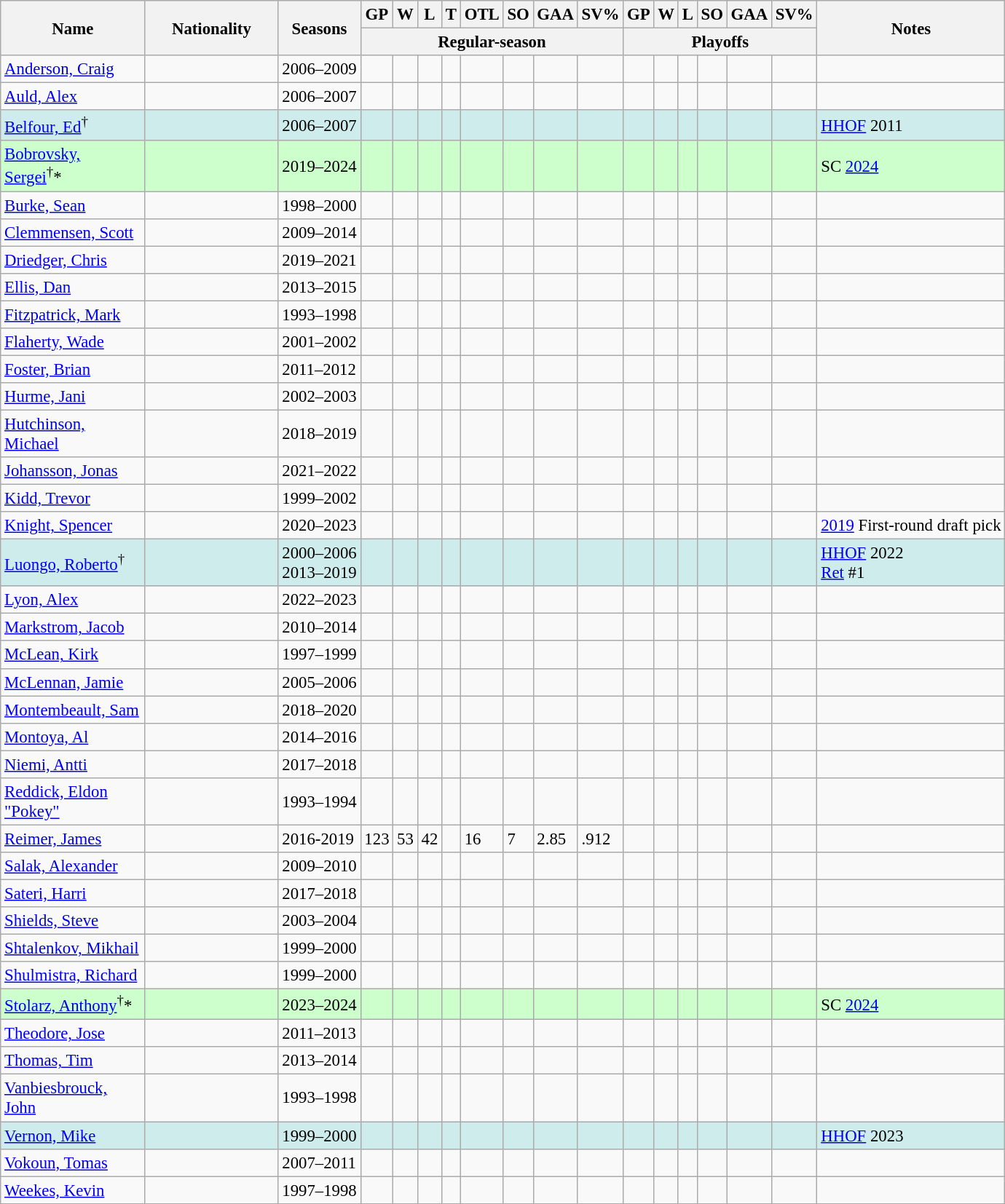<table class="wikitable sortable" style="text-align:left; font-size:95%">
<tr>
<th rowspan="2" style="width:125px;">Name</th>
<th rowspan="2" style="width:115px;">Nationality</th>
<th rowspan="2">Seasons</th>
<th>GP</th>
<th>W</th>
<th>L</th>
<th>T</th>
<th>OTL</th>
<th>SO</th>
<th>GAA</th>
<th>SV%</th>
<th>GP</th>
<th>W</th>
<th>L</th>
<th>SO</th>
<th>GAA</th>
<th>SV%</th>
<th rowspan="2" class="unsortable">Notes</th>
</tr>
<tr class="unsortable">
<th colspan="8">Regular-season</th>
<th colspan="6">Playoffs</th>
</tr>
<tr>
<td><a href='#'>Anderson, Craig</a></td>
<td></td>
<td>2006–2009</td>
<td></td>
<td></td>
<td></td>
<td></td>
<td></td>
<td></td>
<td></td>
<td></td>
<td></td>
<td></td>
<td></td>
<td></td>
<td></td>
<td></td>
<td></td>
</tr>
<tr>
<td><a href='#'>Auld, Alex</a></td>
<td></td>
<td>2006–2007</td>
<td></td>
<td></td>
<td></td>
<td></td>
<td></td>
<td></td>
<td></td>
<td></td>
<td></td>
<td></td>
<td></td>
<td></td>
<td></td>
<td></td>
<td></td>
</tr>
<tr style="background:#cfecec;">
<td><a href='#'>Belfour, Ed</a><sup>†</sup></td>
<td></td>
<td>2006–2007</td>
<td></td>
<td></td>
<td></td>
<td></td>
<td></td>
<td></td>
<td></td>
<td></td>
<td></td>
<td></td>
<td></td>
<td></td>
<td></td>
<td></td>
<td><a href='#'>HHOF</a> 2011</td>
</tr>
<tr style="background:#cfc;">
<td><a href='#'>Bobrovsky, Sergei</a><sup>†</sup>*</td>
<td></td>
<td>2019–2024</td>
<td></td>
<td></td>
<td></td>
<td></td>
<td></td>
<td></td>
<td></td>
<td></td>
<td></td>
<td></td>
<td></td>
<td></td>
<td></td>
<td></td>
<td>SC <a href='#'>2024</a></td>
</tr>
<tr>
<td><a href='#'>Burke, Sean</a></td>
<td></td>
<td>1998–2000</td>
<td></td>
<td></td>
<td></td>
<td></td>
<td></td>
<td></td>
<td></td>
<td></td>
<td></td>
<td></td>
<td></td>
<td></td>
<td></td>
<td></td>
<td></td>
</tr>
<tr>
<td><a href='#'>Clemmensen, Scott</a></td>
<td></td>
<td>2009–2014</td>
<td></td>
<td></td>
<td></td>
<td></td>
<td></td>
<td></td>
<td></td>
<td></td>
<td></td>
<td></td>
<td></td>
<td></td>
<td></td>
<td></td>
<td></td>
</tr>
<tr>
<td><a href='#'>Driedger, Chris</a></td>
<td></td>
<td>2019–2021</td>
<td></td>
<td></td>
<td></td>
<td></td>
<td></td>
<td></td>
<td></td>
<td></td>
<td></td>
<td></td>
<td></td>
<td></td>
<td></td>
<td></td>
<td></td>
</tr>
<tr>
<td><a href='#'>Ellis, Dan</a></td>
<td></td>
<td>2013–2015</td>
<td></td>
<td></td>
<td></td>
<td></td>
<td></td>
<td></td>
<td></td>
<td></td>
<td></td>
<td></td>
<td></td>
<td></td>
<td></td>
<td></td>
<td></td>
</tr>
<tr>
<td><a href='#'>Fitzpatrick, Mark</a></td>
<td></td>
<td>1993–1998</td>
<td></td>
<td></td>
<td></td>
<td></td>
<td></td>
<td></td>
<td></td>
<td></td>
<td></td>
<td></td>
<td></td>
<td></td>
<td></td>
<td></td>
<td></td>
</tr>
<tr>
<td><a href='#'>Flaherty, Wade</a></td>
<td></td>
<td>2001–2002</td>
<td></td>
<td></td>
<td></td>
<td></td>
<td></td>
<td></td>
<td></td>
<td></td>
<td></td>
<td></td>
<td></td>
<td></td>
<td></td>
<td></td>
<td></td>
</tr>
<tr>
<td><a href='#'>Foster, Brian</a></td>
<td></td>
<td>2011–2012</td>
<td></td>
<td></td>
<td></td>
<td></td>
<td></td>
<td></td>
<td></td>
<td></td>
<td></td>
<td></td>
<td></td>
<td></td>
<td></td>
<td></td>
<td></td>
</tr>
<tr>
<td><a href='#'>Hurme, Jani</a></td>
<td></td>
<td>2002–2003</td>
<td></td>
<td></td>
<td></td>
<td></td>
<td></td>
<td></td>
<td></td>
<td></td>
<td></td>
<td></td>
<td></td>
<td></td>
<td></td>
<td></td>
<td></td>
</tr>
<tr>
<td><a href='#'>Hutchinson, Michael</a></td>
<td></td>
<td>2018–2019</td>
<td></td>
<td></td>
<td></td>
<td></td>
<td></td>
<td></td>
<td></td>
<td></td>
<td></td>
<td></td>
<td></td>
<td></td>
<td></td>
<td></td>
<td></td>
</tr>
<tr>
<td><a href='#'>Johansson, Jonas</a></td>
<td></td>
<td>2021–2022</td>
<td></td>
<td></td>
<td></td>
<td></td>
<td></td>
<td></td>
<td></td>
<td></td>
<td></td>
<td></td>
<td></td>
<td></td>
<td></td>
<td></td>
<td></td>
</tr>
<tr>
<td><a href='#'>Kidd, Trevor</a></td>
<td></td>
<td>1999–2002</td>
<td></td>
<td></td>
<td></td>
<td></td>
<td></td>
<td></td>
<td></td>
<td></td>
<td></td>
<td></td>
<td></td>
<td></td>
<td></td>
<td></td>
<td></td>
</tr>
<tr>
<td><a href='#'>Knight, Spencer</a></td>
<td></td>
<td>2020–2023</td>
<td></td>
<td></td>
<td></td>
<td></td>
<td></td>
<td></td>
<td></td>
<td></td>
<td></td>
<td></td>
<td></td>
<td></td>
<td></td>
<td></td>
<td><a href='#'>2019</a> First-round draft pick</td>
</tr>
<tr style="background:#cfecec;">
<td><a href='#'>Luongo, Roberto</a><sup>†</sup></td>
<td></td>
<td>2000–2006<br>2013–2019</td>
<td></td>
<td></td>
<td></td>
<td></td>
<td></td>
<td></td>
<td></td>
<td></td>
<td></td>
<td></td>
<td></td>
<td></td>
<td></td>
<td></td>
<td><a href='#'>HHOF</a> 2022<br><a href='#'>Ret</a> #1</td>
</tr>
<tr>
<td><a href='#'>Lyon, Alex</a></td>
<td></td>
<td>2022–2023</td>
<td></td>
<td></td>
<td></td>
<td></td>
<td></td>
<td></td>
<td></td>
<td></td>
<td></td>
<td></td>
<td></td>
<td></td>
<td></td>
<td></td>
<td></td>
</tr>
<tr>
<td><a href='#'>Markstrom, Jacob</a></td>
<td></td>
<td>2010–2014</td>
<td></td>
<td></td>
<td></td>
<td></td>
<td></td>
<td></td>
<td></td>
<td></td>
<td></td>
<td></td>
<td></td>
<td></td>
<td></td>
<td></td>
<td></td>
</tr>
<tr>
<td><a href='#'>McLean, Kirk</a></td>
<td></td>
<td>1997–1999</td>
<td></td>
<td></td>
<td></td>
<td></td>
<td></td>
<td></td>
<td></td>
<td></td>
<td></td>
<td></td>
<td></td>
<td></td>
<td></td>
<td></td>
<td></td>
</tr>
<tr>
<td><a href='#'>McLennan, Jamie</a></td>
<td></td>
<td>2005–2006</td>
<td></td>
<td></td>
<td></td>
<td></td>
<td></td>
<td></td>
<td></td>
<td></td>
<td></td>
<td></td>
<td></td>
<td></td>
<td></td>
<td></td>
<td></td>
</tr>
<tr>
<td><a href='#'>Montembeault, Sam</a></td>
<td></td>
<td>2018–2020</td>
<td></td>
<td></td>
<td></td>
<td></td>
<td></td>
<td></td>
<td></td>
<td></td>
<td></td>
<td></td>
<td></td>
<td></td>
<td></td>
<td></td>
<td></td>
</tr>
<tr>
<td><a href='#'>Montoya, Al</a></td>
<td></td>
<td>2014–2016</td>
<td></td>
<td></td>
<td></td>
<td></td>
<td></td>
<td></td>
<td></td>
<td></td>
<td></td>
<td></td>
<td></td>
<td></td>
<td></td>
<td></td>
<td></td>
</tr>
<tr>
<td><a href='#'>Niemi, Antti</a></td>
<td></td>
<td>2017–2018</td>
<td></td>
<td></td>
<td></td>
<td></td>
<td></td>
<td></td>
<td></td>
<td></td>
<td></td>
<td></td>
<td></td>
<td></td>
<td></td>
<td></td>
<td></td>
</tr>
<tr>
<td><a href='#'>Reddick, Eldon "Pokey"</a></td>
<td></td>
<td>1993–1994</td>
<td></td>
<td></td>
<td></td>
<td></td>
<td></td>
<td></td>
<td></td>
<td></td>
<td></td>
<td></td>
<td></td>
<td></td>
<td></td>
<td></td>
<td></td>
</tr>
<tr>
<td><a href='#'>Reimer, James</a></td>
<td></td>
<td>2016-2019</td>
<td>123</td>
<td>53</td>
<td>42</td>
<td></td>
<td>16</td>
<td>7</td>
<td>2.85</td>
<td>.912</td>
<td></td>
<td></td>
<td></td>
<td></td>
<td></td>
<td></td>
<td></td>
</tr>
<tr>
<td><a href='#'>Salak, Alexander</a></td>
<td></td>
<td>2009–2010</td>
<td></td>
<td></td>
<td></td>
<td></td>
<td></td>
<td></td>
<td></td>
<td></td>
<td></td>
<td></td>
<td></td>
<td></td>
<td></td>
<td></td>
<td></td>
</tr>
<tr>
<td><a href='#'>Sateri, Harri</a></td>
<td></td>
<td>2017–2018</td>
<td></td>
<td></td>
<td></td>
<td></td>
<td></td>
<td></td>
<td></td>
<td></td>
<td></td>
<td></td>
<td></td>
<td></td>
<td></td>
<td></td>
<td></td>
</tr>
<tr>
<td><a href='#'>Shields, Steve</a></td>
<td></td>
<td>2003–2004</td>
<td></td>
<td></td>
<td></td>
<td></td>
<td></td>
<td></td>
<td></td>
<td></td>
<td></td>
<td></td>
<td></td>
<td></td>
<td></td>
<td></td>
<td></td>
</tr>
<tr>
<td><a href='#'>Shtalenkov, Mikhail</a></td>
<td></td>
<td>1999–2000</td>
<td></td>
<td></td>
<td></td>
<td></td>
<td></td>
<td></td>
<td></td>
<td></td>
<td></td>
<td></td>
<td></td>
<td></td>
<td></td>
<td></td>
<td></td>
</tr>
<tr>
<td><a href='#'>Shulmistra, Richard</a></td>
<td></td>
<td>1999–2000</td>
<td></td>
<td></td>
<td></td>
<td></td>
<td></td>
<td></td>
<td></td>
<td></td>
<td></td>
<td></td>
<td></td>
<td></td>
<td></td>
<td></td>
<td></td>
</tr>
<tr style="background:#cfc;">
<td><a href='#'>Stolarz, Anthony</a><sup>†</sup>*</td>
<td></td>
<td>2023–2024</td>
<td></td>
<td></td>
<td></td>
<td></td>
<td></td>
<td></td>
<td></td>
<td></td>
<td></td>
<td></td>
<td></td>
<td></td>
<td></td>
<td></td>
<td>SC <a href='#'>2024</a></td>
</tr>
<tr>
<td><a href='#'>Theodore, Jose</a></td>
<td></td>
<td>2011–2013</td>
<td></td>
<td></td>
<td></td>
<td></td>
<td></td>
<td></td>
<td></td>
<td></td>
<td></td>
<td></td>
<td></td>
<td></td>
<td></td>
<td></td>
<td></td>
</tr>
<tr>
<td><a href='#'>Thomas, Tim</a></td>
<td></td>
<td>2013–2014</td>
<td></td>
<td></td>
<td></td>
<td></td>
<td></td>
<td></td>
<td></td>
<td></td>
<td></td>
<td></td>
<td></td>
<td></td>
<td></td>
<td></td>
<td></td>
</tr>
<tr>
<td><a href='#'>Vanbiesbrouck, John</a></td>
<td></td>
<td>1993–1998</td>
<td></td>
<td></td>
<td></td>
<td></td>
<td></td>
<td></td>
<td></td>
<td></td>
<td></td>
<td></td>
<td></td>
<td></td>
<td></td>
<td></td>
<td></td>
</tr>
<tr style="background:#cfecec;">
<td><a href='#'>Vernon, Mike</a></td>
<td></td>
<td>1999–2000</td>
<td></td>
<td></td>
<td></td>
<td></td>
<td></td>
<td></td>
<td></td>
<td></td>
<td></td>
<td></td>
<td></td>
<td></td>
<td></td>
<td></td>
<td><a href='#'>HHOF</a> 2023</td>
</tr>
<tr>
<td><a href='#'>Vokoun, Tomas</a></td>
<td></td>
<td>2007–2011</td>
<td></td>
<td></td>
<td></td>
<td></td>
<td></td>
<td></td>
<td></td>
<td></td>
<td></td>
<td></td>
<td></td>
<td></td>
<td></td>
<td></td>
<td></td>
</tr>
<tr>
<td><a href='#'>Weekes, Kevin</a></td>
<td></td>
<td>1997–1998</td>
<td></td>
<td></td>
<td></td>
<td></td>
<td></td>
<td></td>
<td></td>
<td></td>
<td></td>
<td></td>
<td></td>
<td></td>
<td></td>
<td></td>
<td></td>
</tr>
</table>
